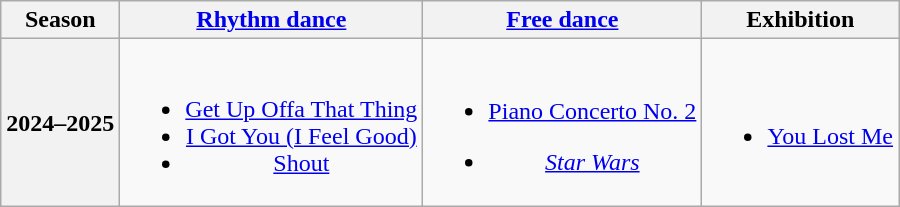<table class=wikitable style=text-align:center>
<tr>
<th>Season</th>
<th><a href='#'>Rhythm dance</a></th>
<th><a href='#'>Free dance</a></th>
<th>Exhibition</th>
</tr>
<tr>
<th>2024–2025 <br> </th>
<td><br><ul><li><a href='#'>Get Up Offa That Thing</a></li><li><a href='#'>I Got You (I Feel Good)</a> <br> </li><li><a href='#'>Shout</a> <br> </li></ul></td>
<td><br><ul><li><a href='#'>Piano Concerto No. 2</a> <br> </li></ul><ul><li><em><a href='#'>Star Wars</a></em> <br> </li></ul></td>
<td><br><ul><li><a href='#'>You Lost Me</a> <br> </li></ul></td>
</tr>
</table>
